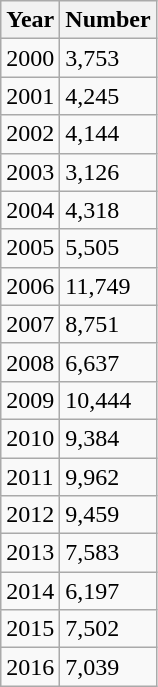<table class="wikitable">
<tr>
<th>Year</th>
<th>Number</th>
</tr>
<tr>
<td>2000</td>
<td>3,753</td>
</tr>
<tr>
<td>2001</td>
<td>4,245</td>
</tr>
<tr>
<td>2002</td>
<td>4,144</td>
</tr>
<tr>
<td>2003</td>
<td>3,126</td>
</tr>
<tr>
<td>2004</td>
<td>4,318</td>
</tr>
<tr>
<td>2005</td>
<td>5,505</td>
</tr>
<tr>
<td>2006</td>
<td>11,749</td>
</tr>
<tr>
<td>2007</td>
<td>8,751</td>
</tr>
<tr>
<td>2008</td>
<td>6,637</td>
</tr>
<tr>
<td>2009</td>
<td>10,444</td>
</tr>
<tr>
<td>2010</td>
<td>9,384</td>
</tr>
<tr>
<td>2011</td>
<td>9,962</td>
</tr>
<tr>
<td>2012</td>
<td>9,459</td>
</tr>
<tr>
<td>2013</td>
<td>7,583</td>
</tr>
<tr>
<td>2014</td>
<td>6,197</td>
</tr>
<tr>
<td>2015</td>
<td>7,502</td>
</tr>
<tr>
<td>2016</td>
<td>7,039</td>
</tr>
</table>
